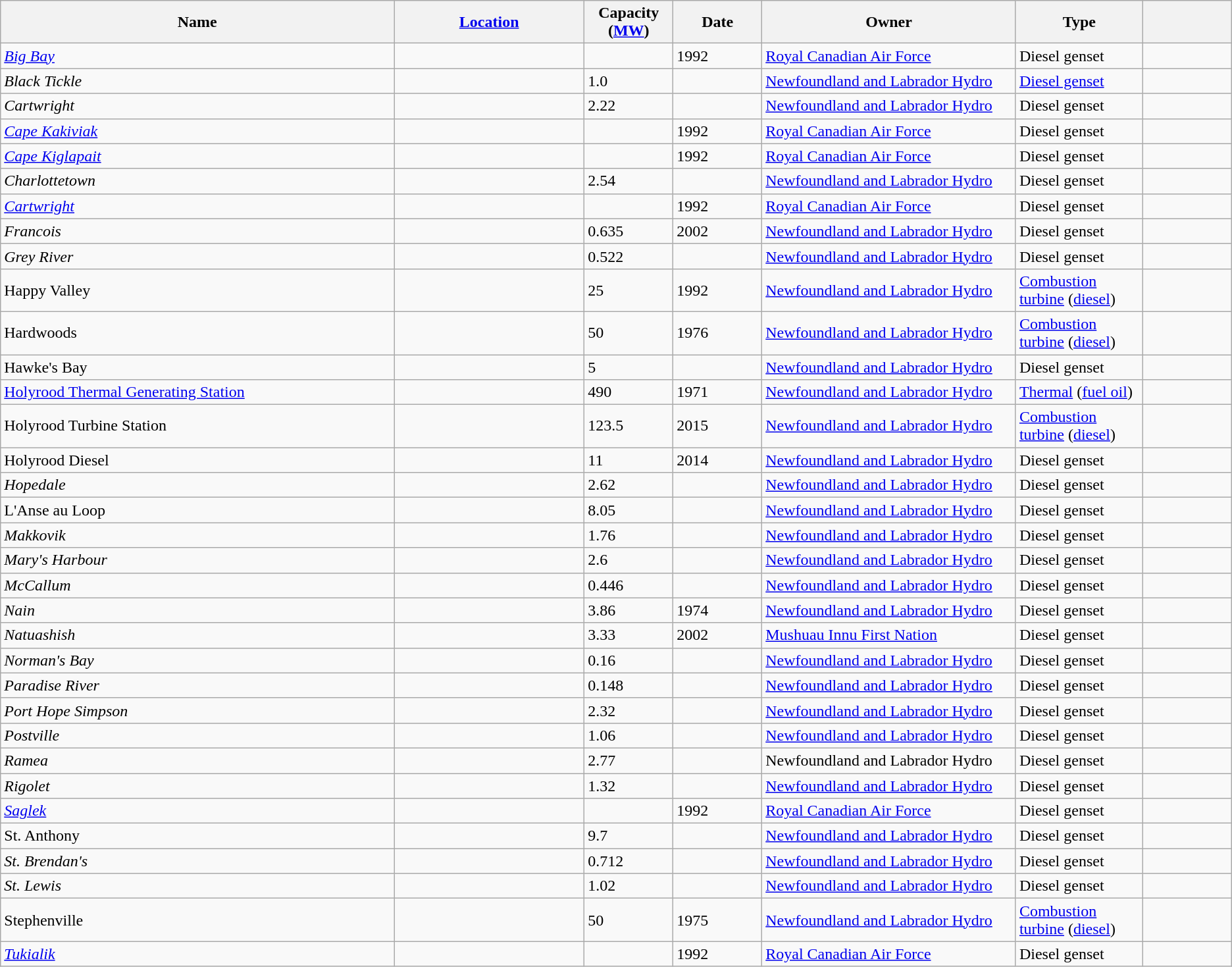<table class="wikitable sortable">
<tr>
<th width="31%">Name</th>
<th width="15%"><a href='#'>Location</a></th>
<th width="7%">Capacity (<a href='#'>MW</a>)</th>
<th width="7%">Date</th>
<th width="20%">Owner</th>
<th width="10%">Type</th>
<th width="7%"></th>
</tr>
<tr>
<td><em><a href='#'>Big Bay</a></em></td>
<td></td>
<td></td>
<td>1992</td>
<td><a href='#'>Royal Canadian Air Force</a></td>
<td>Diesel genset</td>
<td></td>
</tr>
<tr>
<td><em>Black Tickle</em></td>
<td></td>
<td>1.0</td>
<td></td>
<td><a href='#'>Newfoundland and Labrador Hydro</a></td>
<td><a href='#'>Diesel genset</a></td>
<td></td>
</tr>
<tr>
<td><em>Cartwright</em></td>
<td></td>
<td>2.22</td>
<td></td>
<td><a href='#'>Newfoundland and Labrador Hydro</a></td>
<td>Diesel genset</td>
<td></td>
</tr>
<tr>
<td><em><a href='#'>Cape Kakiviak</a></em></td>
<td></td>
<td></td>
<td>1992</td>
<td><a href='#'>Royal Canadian Air Force</a></td>
<td>Diesel genset</td>
<td></td>
</tr>
<tr>
<td><em><a href='#'>Cape Kiglapait</a></em></td>
<td></td>
<td></td>
<td>1992</td>
<td><a href='#'>Royal Canadian Air Force</a></td>
<td>Diesel genset</td>
<td></td>
</tr>
<tr>
<td><em>Charlottetown</em></td>
<td></td>
<td>2.54</td>
<td></td>
<td><a href='#'>Newfoundland and Labrador Hydro</a></td>
<td>Diesel genset</td>
<td></td>
</tr>
<tr>
<td><em><a href='#'>Cartwright</a></em></td>
<td></td>
<td></td>
<td>1992</td>
<td><a href='#'>Royal Canadian Air Force</a></td>
<td>Diesel genset</td>
<td></td>
</tr>
<tr>
<td><em>Francois</em></td>
<td></td>
<td>0.635</td>
<td>2002</td>
<td><a href='#'>Newfoundland and Labrador Hydro</a></td>
<td>Diesel genset</td>
<td></td>
</tr>
<tr>
<td><em>Grey River</em></td>
<td></td>
<td>0.522</td>
<td></td>
<td><a href='#'>Newfoundland and Labrador Hydro</a></td>
<td>Diesel genset</td>
<td></td>
</tr>
<tr>
<td>Happy Valley</td>
<td></td>
<td>25</td>
<td>1992</td>
<td><a href='#'>Newfoundland and Labrador Hydro</a></td>
<td><a href='#'>Combustion turbine</a> (<a href='#'>diesel</a>)</td>
<td></td>
</tr>
<tr>
<td>Hardwoods</td>
<td></td>
<td>50</td>
<td>1976</td>
<td><a href='#'>Newfoundland and Labrador Hydro</a></td>
<td><a href='#'>Combustion turbine</a> (<a href='#'>diesel</a>)</td>
<td></td>
</tr>
<tr>
<td>Hawke's Bay</td>
<td></td>
<td>5</td>
<td></td>
<td><a href='#'>Newfoundland and Labrador Hydro</a></td>
<td>Diesel genset</td>
<td></td>
</tr>
<tr>
<td><a href='#'>Holyrood Thermal Generating Station</a></td>
<td></td>
<td>490</td>
<td>1971</td>
<td><a href='#'>Newfoundland and Labrador Hydro</a></td>
<td><a href='#'>Thermal</a> (<a href='#'>fuel oil</a>)</td>
<td></td>
</tr>
<tr>
<td>Holyrood Turbine Station</td>
<td></td>
<td>123.5</td>
<td>2015</td>
<td><a href='#'>Newfoundland and Labrador Hydro</a></td>
<td><a href='#'>Combustion turbine</a> (<a href='#'>diesel</a>)</td>
<td></td>
</tr>
<tr>
<td>Holyrood Diesel</td>
<td></td>
<td>11</td>
<td>2014</td>
<td><a href='#'>Newfoundland and Labrador Hydro</a></td>
<td>Diesel genset</td>
<td></td>
</tr>
<tr>
<td><em>Hopedale</em></td>
<td></td>
<td>2.62</td>
<td></td>
<td><a href='#'>Newfoundland and Labrador Hydro</a></td>
<td>Diesel genset</td>
<td></td>
</tr>
<tr>
<td>L'Anse au Loop</td>
<td></td>
<td>8.05</td>
<td></td>
<td><a href='#'>Newfoundland and Labrador Hydro</a></td>
<td>Diesel genset</td>
<td></td>
</tr>
<tr>
<td><em>Makkovik</em></td>
<td></td>
<td>1.76</td>
<td></td>
<td><a href='#'>Newfoundland and Labrador Hydro</a></td>
<td>Diesel genset</td>
<td></td>
</tr>
<tr>
<td><em>Mary's Harbour</em></td>
<td></td>
<td>2.6</td>
<td></td>
<td><a href='#'>Newfoundland and Labrador Hydro</a></td>
<td>Diesel genset</td>
<td></td>
</tr>
<tr>
<td><em>McCallum</em></td>
<td></td>
<td>0.446</td>
<td></td>
<td><a href='#'>Newfoundland and Labrador Hydro</a></td>
<td>Diesel genset</td>
<td></td>
</tr>
<tr>
<td><em>Nain</em></td>
<td></td>
<td>3.86</td>
<td>1974</td>
<td><a href='#'>Newfoundland and Labrador Hydro</a></td>
<td>Diesel genset</td>
<td></td>
</tr>
<tr>
<td><em>Natuashish</em></td>
<td></td>
<td>3.33</td>
<td>2002</td>
<td><a href='#'>Mushuau Innu First Nation</a></td>
<td>Diesel genset</td>
<td></td>
</tr>
<tr>
<td><em>Norman's Bay</em></td>
<td></td>
<td>0.16</td>
<td></td>
<td><a href='#'>Newfoundland and Labrador Hydro</a></td>
<td>Diesel genset</td>
<td></td>
</tr>
<tr>
<td><em>Paradise River</em></td>
<td></td>
<td>0.148</td>
<td></td>
<td><a href='#'>Newfoundland and Labrador Hydro</a></td>
<td>Diesel genset</td>
<td></td>
</tr>
<tr>
<td><em>Port Hope Simpson</em></td>
<td></td>
<td>2.32</td>
<td></td>
<td><a href='#'>Newfoundland and Labrador Hydro</a></td>
<td>Diesel genset</td>
<td></td>
</tr>
<tr>
<td><em>Postville</em></td>
<td></td>
<td>1.06</td>
<td></td>
<td><a href='#'>Newfoundland and Labrador Hydro</a></td>
<td>Diesel genset</td>
<td></td>
</tr>
<tr>
<td><em>Ramea</em></td>
<td></td>
<td>2.77</td>
<td></td>
<td>Newfoundland and Labrador Hydro</td>
<td>Diesel genset</td>
<td></td>
</tr>
<tr>
<td><em>Rigolet</em></td>
<td></td>
<td>1.32</td>
<td></td>
<td><a href='#'>Newfoundland and Labrador Hydro</a></td>
<td>Diesel genset</td>
<td></td>
</tr>
<tr>
<td><em><a href='#'>Saglek</a></em></td>
<td></td>
<td></td>
<td>1992</td>
<td><a href='#'>Royal Canadian Air Force</a></td>
<td>Diesel genset</td>
<td></td>
</tr>
<tr>
<td>St. Anthony</td>
<td></td>
<td>9.7</td>
<td></td>
<td><a href='#'>Newfoundland and Labrador Hydro</a></td>
<td>Diesel genset</td>
<td></td>
</tr>
<tr>
<td><em>St. Brendan's</em></td>
<td></td>
<td>0.712</td>
<td></td>
<td><a href='#'>Newfoundland and Labrador Hydro</a></td>
<td>Diesel genset</td>
<td></td>
</tr>
<tr>
<td><em>St. Lewis</em></td>
<td></td>
<td>1.02</td>
<td></td>
<td><a href='#'>Newfoundland and Labrador Hydro</a></td>
<td>Diesel genset</td>
<td></td>
</tr>
<tr>
<td>Stephenville</td>
<td></td>
<td>50</td>
<td>1975</td>
<td><a href='#'>Newfoundland and Labrador Hydro</a></td>
<td><a href='#'>Combustion turbine</a> (<a href='#'>diesel</a>)</td>
<td></td>
</tr>
<tr>
<td><em><a href='#'>Tukialik</a></em></td>
<td></td>
<td></td>
<td>1992</td>
<td><a href='#'>Royal Canadian Air Force</a></td>
<td>Diesel genset</td>
<td></td>
</tr>
</table>
